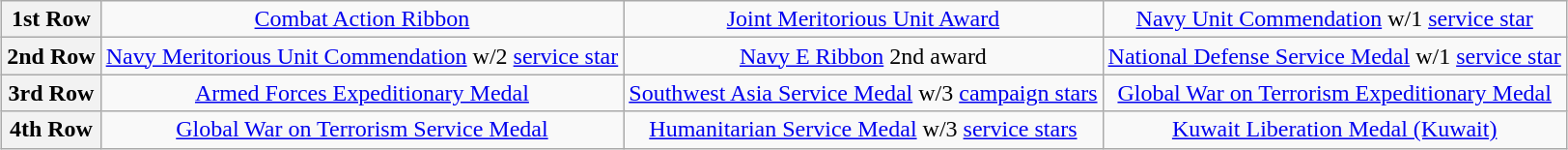<table class="wikitable" style="margin:1em auto; text-align:center;">
<tr>
<th>1st Row</th>
<td style="text-align:center;"><a href='#'>Combat Action Ribbon</a></td>
<td style="text-align:center;"><a href='#'>Joint Meritorious Unit Award</a></td>
<td style="text-align:center;"><a href='#'>Navy Unit Commendation</a> w/1 <a href='#'>service star</a></td>
</tr>
<tr>
<th>2nd Row</th>
<td style="text-align:center;"><a href='#'>Navy Meritorious Unit Commendation</a> w/2 <a href='#'>service star</a></td>
<td style="text-align:center;"><a href='#'>Navy E Ribbon</a> 2nd award</td>
<td style="text-align:center;"><a href='#'>National Defense Service Medal</a> w/1 <a href='#'>service star</a></td>
</tr>
<tr>
<th>3rd Row</th>
<td style="text-align:center;"><a href='#'>Armed Forces Expeditionary Medal</a></td>
<td style="text-align:center;"><a href='#'>Southwest Asia Service Medal</a> w/3 <a href='#'>campaign stars</a></td>
<td style="text-align:center;"><a href='#'>Global War on Terrorism Expeditionary Medal</a></td>
</tr>
<tr>
<th>4th Row</th>
<td style="text-align:center;"><a href='#'>Global War on Terrorism Service Medal</a></td>
<td style="text-align:center;"><a href='#'>Humanitarian Service Medal</a> w/3 <a href='#'>service stars</a></td>
<td style="text-align:center;"><a href='#'>Kuwait Liberation Medal (Kuwait)</a></td>
</tr>
</table>
